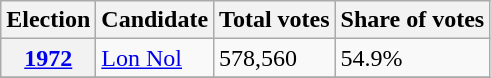<table class="wikitable">
<tr>
<th>Election</th>
<th>Candidate</th>
<th>Total votes</th>
<th>Share of votes</th>
</tr>
<tr>
<th><a href='#'>1972</a></th>
<td><a href='#'>Lon Nol</a></td>
<td>578,560</td>
<td>54.9%</td>
</tr>
<tr>
</tr>
</table>
